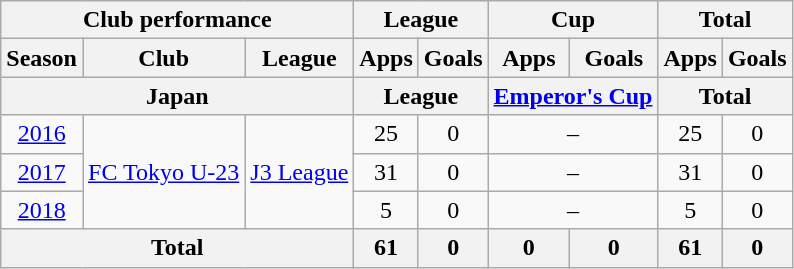<table class="wikitable" style="text-align:center;">
<tr>
<th colspan=3>Club performance</th>
<th colspan=2>League</th>
<th colspan=2>Cup</th>
<th colspan=2>Total</th>
</tr>
<tr>
<th>Season</th>
<th>Club</th>
<th>League</th>
<th>Apps</th>
<th>Goals</th>
<th>Apps</th>
<th>Goals</th>
<th>Apps</th>
<th>Goals</th>
</tr>
<tr>
<th colspan=3>Japan</th>
<th colspan=2>League</th>
<th colspan=2><a href='#'>Emperor's Cup</a></th>
<th colspan=2>Total</th>
</tr>
<tr>
<td><a href='#'>2016</a></td>
<td rowspan="3"><a href='#'>FC Tokyo U-23</a></td>
<td rowspan="3"><a href='#'>J3 League</a></td>
<td>25</td>
<td>0</td>
<td colspan="2">–</td>
<td>25</td>
<td>0</td>
</tr>
<tr>
<td><a href='#'>2017</a></td>
<td>31</td>
<td>0</td>
<td colspan="2">–</td>
<td>31</td>
<td>0</td>
</tr>
<tr>
<td><a href='#'>2018</a></td>
<td>5</td>
<td>0</td>
<td colspan="2">–</td>
<td>5</td>
<td>0</td>
</tr>
<tr>
<th colspan=3>Total</th>
<th>61</th>
<th>0</th>
<th>0</th>
<th>0</th>
<th>61</th>
<th>0</th>
</tr>
</table>
